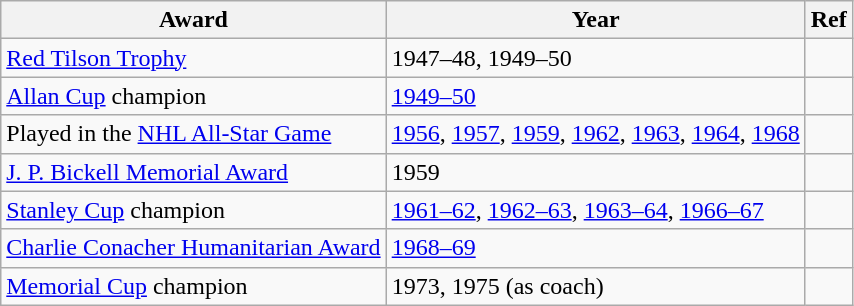<table class="wikitable">
<tr>
<th scope="col">Award</th>
<th scope="col">Year</th>
<th scope="col">Ref</th>
</tr>
<tr>
<td><a href='#'>Red Tilson Trophy</a></td>
<td>1947–48, 1949–50</td>
<td></td>
</tr>
<tr>
<td><a href='#'>Allan Cup</a> champion</td>
<td><a href='#'>1949–50</a></td>
<td></td>
</tr>
<tr>
<td>Played in the <a href='#'>NHL All-Star Game</a></td>
<td><a href='#'>1956</a>, <a href='#'>1957</a>, <a href='#'>1959</a>, <a href='#'>1962</a>, <a href='#'>1963</a>, <a href='#'>1964</a>, <a href='#'>1968</a></td>
<td></td>
</tr>
<tr>
<td><a href='#'>J. P. Bickell Memorial Award</a></td>
<td>1959</td>
<td></td>
</tr>
<tr>
<td><a href='#'>Stanley Cup</a> champion</td>
<td><a href='#'>1961–62</a>, <a href='#'>1962–63</a>, <a href='#'>1963–64</a>, <a href='#'>1966–67</a></td>
<td></td>
</tr>
<tr>
<td><a href='#'>Charlie Conacher Humanitarian Award</a></td>
<td><a href='#'>1968–69</a></td>
<td></td>
</tr>
<tr>
<td><a href='#'>Memorial Cup</a> champion</td>
<td>1973, 1975 (as coach)</td>
<td></td>
</tr>
</table>
